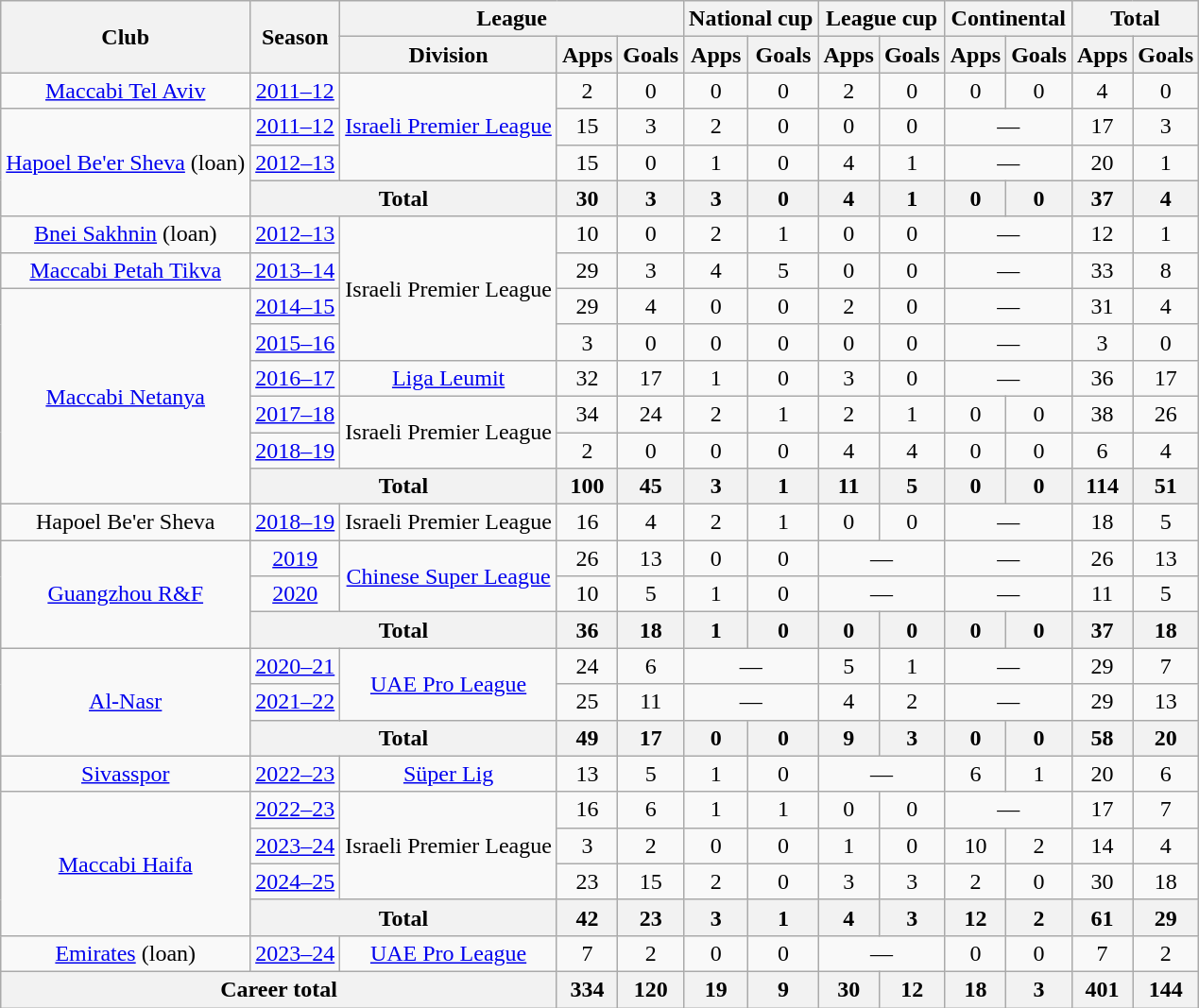<table class="wikitable" style="text-align: center">
<tr>
<th rowspan="2">Club</th>
<th rowspan="2">Season</th>
<th colspan="3">League</th>
<th colspan="2">National cup</th>
<th colspan="2">League cup</th>
<th colspan="2">Continental</th>
<th colspan="2">Total</th>
</tr>
<tr>
<th>Division</th>
<th>Apps</th>
<th>Goals</th>
<th>Apps</th>
<th>Goals</th>
<th>Apps</th>
<th>Goals</th>
<th>Apps</th>
<th>Goals</th>
<th>Apps</th>
<th>Goals</th>
</tr>
<tr>
<td><a href='#'>Maccabi Tel Aviv</a></td>
<td><a href='#'>2011–12</a></td>
<td rowspan="3"><a href='#'>Israeli Premier League</a></td>
<td>2</td>
<td>0</td>
<td>0</td>
<td>0</td>
<td>2</td>
<td>0</td>
<td>0</td>
<td>0</td>
<td>4</td>
<td>0</td>
</tr>
<tr>
<td rowspan="3"><a href='#'>Hapoel Be'er Sheva</a> (loan)</td>
<td><a href='#'>2011–12</a></td>
<td>15</td>
<td>3</td>
<td>2</td>
<td>0</td>
<td>0</td>
<td>0</td>
<td colspan="2">—</td>
<td>17</td>
<td>3</td>
</tr>
<tr>
<td><a href='#'>2012–13</a></td>
<td>15</td>
<td>0</td>
<td>1</td>
<td>0</td>
<td>4</td>
<td>1</td>
<td colspan="2">—</td>
<td>20</td>
<td>1</td>
</tr>
<tr>
<th colspan="2">Total</th>
<th>30</th>
<th>3</th>
<th>3</th>
<th>0</th>
<th>4</th>
<th>1</th>
<th>0</th>
<th>0</th>
<th>37</th>
<th>4</th>
</tr>
<tr>
<td><a href='#'>Bnei Sakhnin</a> (loan)</td>
<td><a href='#'>2012–13</a></td>
<td rowspan="4">Israeli Premier League</td>
<td>10</td>
<td>0</td>
<td>2</td>
<td>1</td>
<td>0</td>
<td>0</td>
<td colspan="2">—</td>
<td>12</td>
<td>1</td>
</tr>
<tr>
<td><a href='#'>Maccabi Petah Tikva</a></td>
<td><a href='#'>2013–14</a></td>
<td>29</td>
<td>3</td>
<td>4</td>
<td>5</td>
<td>0</td>
<td>0</td>
<td colspan="2">—</td>
<td>33</td>
<td>8</td>
</tr>
<tr>
<td rowspan=6><a href='#'>Maccabi Netanya</a></td>
<td><a href='#'>2014–15</a></td>
<td>29</td>
<td>4</td>
<td>0</td>
<td>0</td>
<td>2</td>
<td>0</td>
<td colspan="2">—</td>
<td>31</td>
<td>4</td>
</tr>
<tr>
<td><a href='#'>2015–16</a></td>
<td>3</td>
<td>0</td>
<td>0</td>
<td>0</td>
<td>0</td>
<td>0</td>
<td colspan="2">—</td>
<td>3</td>
<td>0</td>
</tr>
<tr>
<td><a href='#'>2016–17</a></td>
<td><a href='#'>Liga Leumit</a></td>
<td>32</td>
<td>17</td>
<td>1</td>
<td>0</td>
<td>3</td>
<td>0</td>
<td colspan="2">—</td>
<td>36</td>
<td>17</td>
</tr>
<tr>
<td><a href='#'>2017–18</a></td>
<td rowspan="2">Israeli Premier League</td>
<td>34</td>
<td>24</td>
<td>2</td>
<td>1</td>
<td>2</td>
<td>1</td>
<td>0</td>
<td>0</td>
<td>38</td>
<td>26</td>
</tr>
<tr>
<td><a href='#'>2018–19</a></td>
<td>2</td>
<td>0</td>
<td>0</td>
<td>0</td>
<td>4</td>
<td>4</td>
<td>0</td>
<td>0</td>
<td>6</td>
<td>4</td>
</tr>
<tr>
<th colspan="2">Total</th>
<th>100</th>
<th>45</th>
<th>3</th>
<th>1</th>
<th>11</th>
<th>5</th>
<th>0</th>
<th>0</th>
<th>114</th>
<th>51</th>
</tr>
<tr>
<td>Hapoel Be'er Sheva</td>
<td><a href='#'>2018–19</a></td>
<td>Israeli Premier League</td>
<td>16</td>
<td>4</td>
<td>2</td>
<td>1</td>
<td>0</td>
<td>0</td>
<td colspan="2">—</td>
<td>18</td>
<td>5</td>
</tr>
<tr>
<td rowspan="3"><a href='#'>Guangzhou R&F</a></td>
<td><a href='#'>2019</a></td>
<td rowspan="2"><a href='#'>Chinese Super League</a></td>
<td>26</td>
<td>13</td>
<td>0</td>
<td>0</td>
<td colspan="2">—</td>
<td colspan="2">—</td>
<td>26</td>
<td>13</td>
</tr>
<tr>
<td><a href='#'>2020</a></td>
<td>10</td>
<td>5</td>
<td>1</td>
<td>0</td>
<td colspan="2">—</td>
<td colspan="2">—</td>
<td>11</td>
<td>5</td>
</tr>
<tr>
<th colspan="2">Total</th>
<th>36</th>
<th>18</th>
<th>1</th>
<th>0</th>
<th>0</th>
<th>0</th>
<th>0</th>
<th>0</th>
<th>37</th>
<th>18</th>
</tr>
<tr>
<td rowspan="3"><a href='#'>Al-Nasr</a></td>
<td><a href='#'>2020–21</a></td>
<td rowspan="2"><a href='#'>UAE Pro League</a></td>
<td>24</td>
<td>6</td>
<td colspan=2>—</td>
<td>5</td>
<td>1</td>
<td colspan="2">—</td>
<td>29</td>
<td>7</td>
</tr>
<tr>
<td><a href='#'>2021–22</a></td>
<td>25</td>
<td>11</td>
<td colspan=2>—</td>
<td>4</td>
<td>2</td>
<td colspan="2">—</td>
<td>29</td>
<td>13</td>
</tr>
<tr>
<th colspan="2">Total</th>
<th>49</th>
<th>17</th>
<th>0</th>
<th>0</th>
<th>9</th>
<th>3</th>
<th>0</th>
<th>0</th>
<th>58</th>
<th>20</th>
</tr>
<tr>
<td><a href='#'>Sivasspor</a></td>
<td><a href='#'>2022–23</a></td>
<td><a href='#'>Süper Lig</a></td>
<td>13</td>
<td>5</td>
<td>1</td>
<td>0</td>
<td colspan=2>—</td>
<td>6</td>
<td>1</td>
<td>20</td>
<td>6</td>
</tr>
<tr>
<td rowspan="4"><a href='#'>Maccabi Haifa</a></td>
<td><a href='#'>2022–23</a></td>
<td rowspan="3">Israeli Premier League</td>
<td>16</td>
<td>6</td>
<td>1</td>
<td>1</td>
<td>0</td>
<td>0</td>
<td colspan="2">—</td>
<td>17</td>
<td>7</td>
</tr>
<tr>
<td><a href='#'>2023–24</a></td>
<td>3</td>
<td>2</td>
<td>0</td>
<td>0</td>
<td>1</td>
<td>0</td>
<td>10</td>
<td>2</td>
<td>14</td>
<td>4</td>
</tr>
<tr>
<td><a href='#'>2024–25</a></td>
<td>23</td>
<td>15</td>
<td>2</td>
<td>0</td>
<td>3</td>
<td>3</td>
<td>2</td>
<td>0</td>
<td>30</td>
<td>18</td>
</tr>
<tr>
<th colspan="2">Total</th>
<th>42</th>
<th>23</th>
<th>3</th>
<th>1</th>
<th>4</th>
<th>3</th>
<th>12</th>
<th>2</th>
<th>61</th>
<th>29</th>
</tr>
<tr>
<td><a href='#'>Emirates</a> (loan)</td>
<td><a href='#'>2023–24</a></td>
<td><a href='#'>UAE Pro League</a></td>
<td>7</td>
<td>2</td>
<td>0</td>
<td>0</td>
<td colspan=2>—</td>
<td>0</td>
<td>0</td>
<td>7</td>
<td>2</td>
</tr>
<tr>
<th colspan="3">Career total</th>
<th>334</th>
<th>120</th>
<th>19</th>
<th>9</th>
<th>30</th>
<th>12</th>
<th>18</th>
<th>3</th>
<th>401</th>
<th>144</th>
</tr>
</table>
